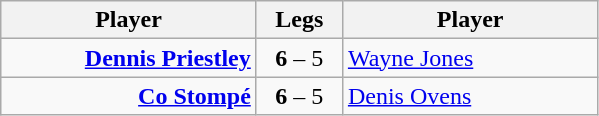<table class=wikitable style="text-align:center">
<tr>
<th width=163>Player</th>
<th width=50>Legs</th>
<th width=163>Player</th>
</tr>
<tr align=left>
<td align=right><strong><a href='#'>Dennis Priestley</a></strong> </td>
<td align=center><strong>6</strong> – 5</td>
<td> <a href='#'>Wayne Jones</a></td>
</tr>
<tr align=left>
<td align=right><strong><a href='#'>Co Stompé</a></strong> </td>
<td align=center><strong>6</strong> – 5</td>
<td> <a href='#'>Denis Ovens</a></td>
</tr>
</table>
